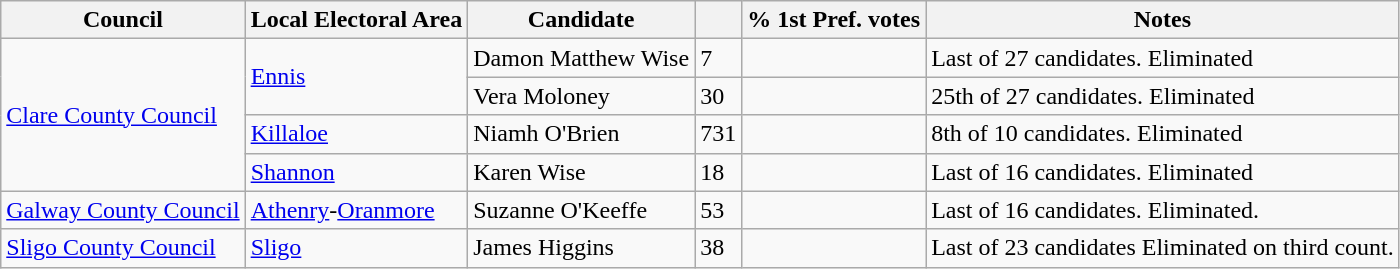<table class="wikitable">
<tr>
<th>Council</th>
<th>Local Electoral Area</th>
<th>Candidate</th>
<th></th>
<th>% 1st Pref. votes</th>
<th>Notes</th>
</tr>
<tr>
<td rowspan=4><a href='#'>Clare County Council</a></td>
<td rowspan=2><a href='#'>Ennis</a></td>
<td>Damon Matthew Wise</td>
<td>7</td>
<td></td>
<td>Last of 27 candidates. Eliminated</td>
</tr>
<tr>
<td>Vera Moloney</td>
<td>30</td>
<td></td>
<td>25th of 27 candidates. Eliminated</td>
</tr>
<tr>
<td><a href='#'>Killaloe</a></td>
<td>Niamh O'Brien</td>
<td>731</td>
<td></td>
<td>8th of 10 candidates. Eliminated</td>
</tr>
<tr>
<td><a href='#'>Shannon</a></td>
<td>Karen Wise</td>
<td>18</td>
<td></td>
<td>Last of 16 candidates. Eliminated</td>
</tr>
<tr>
<td><a href='#'>Galway County Council</a></td>
<td><a href='#'>Athenry</a>-<a href='#'>Oranmore</a></td>
<td>Suzanne O'Keeffe</td>
<td>53</td>
<td></td>
<td>Last of 16 candidates. Eliminated.</td>
</tr>
<tr>
<td><a href='#'>Sligo County Council</a></td>
<td><a href='#'>Sligo</a></td>
<td>James Higgins</td>
<td>38</td>
<td></td>
<td>Last of 23 candidates Eliminated on third count.</td>
</tr>
</table>
